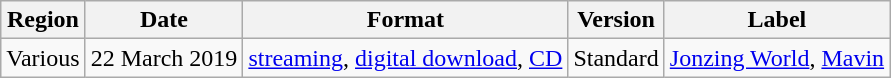<table class="wikitable sortable">
<tr>
<th>Region</th>
<th>Date</th>
<th>Format</th>
<th>Version</th>
<th>Label</th>
</tr>
<tr>
<td>Various</td>
<td>22 March 2019</td>
<td rowspan="2"><a href='#'>streaming</a>, <a href='#'>digital download</a>, <a href='#'>CD</a></td>
<td>Standard</td>
<td><a href='#'>Jonzing World</a>, <a href='#'>Mavin</a></td>
</tr>
</table>
